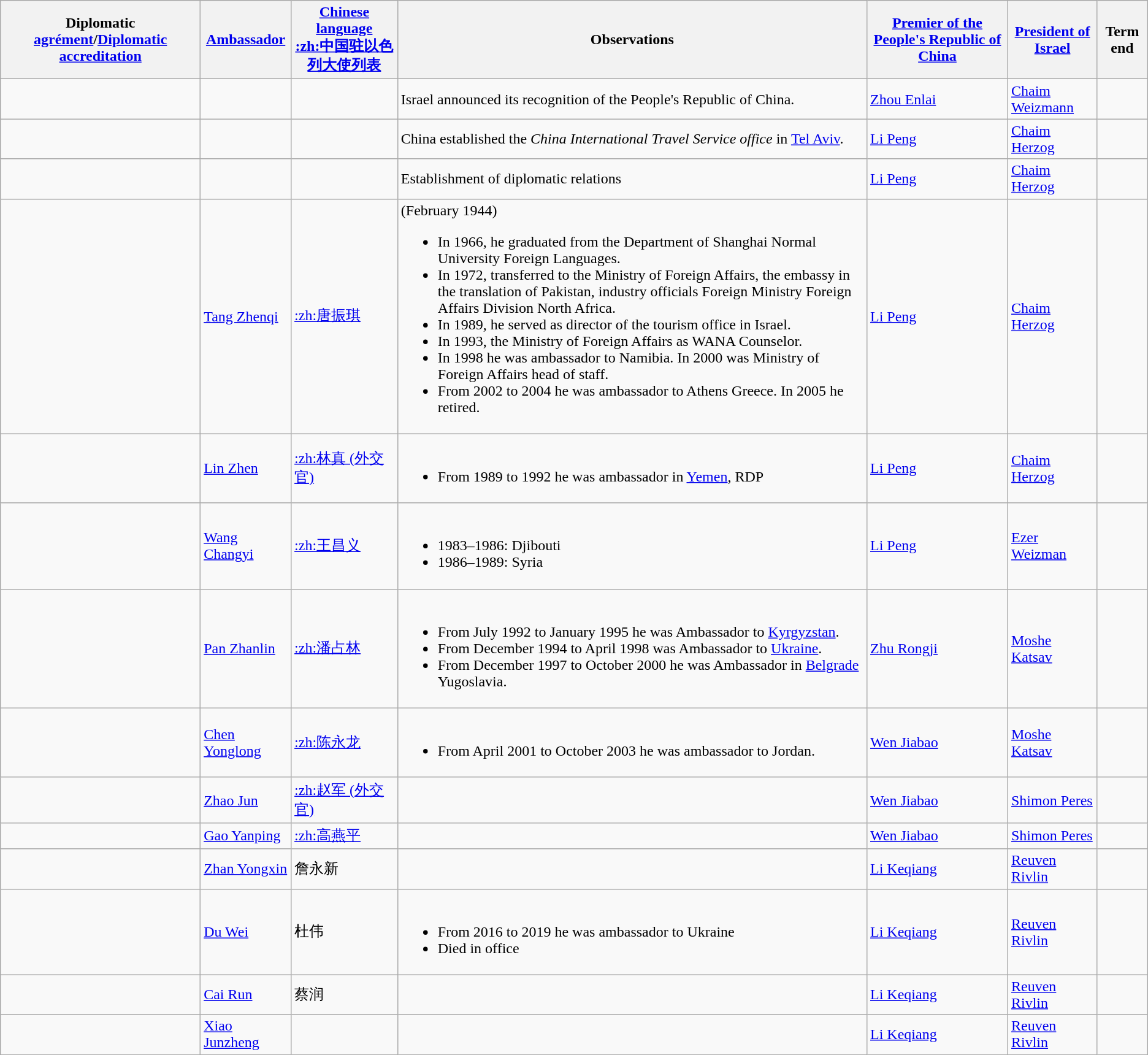<table class="wikitable sortable">
<tr>
<th>Diplomatic <a href='#'>agrément</a>/<a href='#'>Diplomatic accreditation</a></th>
<th><a href='#'>Ambassador</a></th>
<th><a href='#'>Chinese language</a><br><a href='#'>:zh:中国驻以色列大使列表</a></th>
<th>Observations</th>
<th><a href='#'>Premier of the People's Republic of China</a></th>
<th><a href='#'>President of Israel</a></th>
<th>Term end</th>
</tr>
<tr>
<td></td>
<td></td>
<td></td>
<td>Israel announced its recognition of the People's Republic of China.</td>
<td><a href='#'>Zhou Enlai</a></td>
<td><a href='#'>Chaim Weizmann</a></td>
<td></td>
</tr>
<tr>
<td></td>
<td></td>
<td></td>
<td>China established the <em>China International Travel Service office</em> in <a href='#'>Tel Aviv</a>.</td>
<td><a href='#'>Li Peng</a></td>
<td><a href='#'>Chaim Herzog</a></td>
<td></td>
</tr>
<tr>
<td></td>
<td></td>
<td></td>
<td>Establishment of diplomatic relations</td>
<td><a href='#'>Li Peng</a></td>
<td><a href='#'>Chaim Herzog</a></td>
<td></td>
</tr>
<tr>
<td></td>
<td><a href='#'>Tang Zhenqi</a></td>
<td><a href='#'>:zh:唐振琪</a></td>
<td>(February 1944)<br><ul><li>In 1966, he graduated from the Department of Shanghai Normal University Foreign Languages.</li><li>In 1972, transferred to the Ministry of Foreign Affairs, the embassy in the translation of Pakistan, industry officials Foreign Ministry Foreign Affairs Division North Africa.</li><li>In 1989, he served as director of the tourism office in Israel.</li><li>In 1993, the Ministry of Foreign Affairs as WANA Counselor.</li><li>In 1998 he was ambassador to Namibia. In 2000 was Ministry of Foreign Affairs head of staff.</li><li>From 2002 to 2004 he was ambassador to Athens Greece. In 2005 he retired.</li></ul></td>
<td><a href='#'>Li Peng</a></td>
<td><a href='#'>Chaim Herzog</a></td>
<td></td>
</tr>
<tr>
<td></td>
<td><a href='#'>Lin Zhen</a></td>
<td><a href='#'>:zh:林真 (外交官)</a></td>
<td><br><ul><li>From 1989 to 1992 he was ambassador in <a href='#'>Yemen</a>, RDP</li></ul></td>
<td><a href='#'>Li Peng</a></td>
<td><a href='#'>Chaim Herzog</a></td>
<td></td>
</tr>
<tr>
<td></td>
<td><a href='#'>Wang Changyi</a></td>
<td><a href='#'>:zh:王昌义</a></td>
<td><br><ul><li>1983–1986: Djibouti</li><li>1986–1989: Syria</li></ul></td>
<td><a href='#'>Li Peng</a></td>
<td><a href='#'>Ezer Weizman</a></td>
<td></td>
</tr>
<tr>
<td></td>
<td><a href='#'>Pan Zhanlin</a></td>
<td><a href='#'>:zh:潘占林</a></td>
<td><br><ul><li>From July 1992 to January 1995 he was Ambassador to <a href='#'>Kyrgyzstan</a>.</li><li>From December 1994 to April 1998 was Ambassador to <a href='#'>Ukraine</a>.</li><li>From December 1997 to October 2000 he was Ambassador in <a href='#'>Belgrade</a> Yugoslavia.</li></ul></td>
<td><a href='#'>Zhu Rongji</a></td>
<td><a href='#'>Moshe Katsav</a></td>
<td></td>
</tr>
<tr>
<td></td>
<td><a href='#'>Chen Yonglong</a></td>
<td><a href='#'>:zh:陈永龙</a></td>
<td><br><ul><li>From April 2001 to October 2003 he was ambassador to Jordan.</li></ul></td>
<td><a href='#'>Wen Jiabao</a></td>
<td><a href='#'>Moshe Katsav</a></td>
<td></td>
</tr>
<tr>
<td></td>
<td><a href='#'>Zhao Jun</a></td>
<td><a href='#'>:zh:赵军 (外交官)</a></td>
<td></td>
<td><a href='#'>Wen Jiabao</a></td>
<td><a href='#'>Shimon Peres</a></td>
<td></td>
</tr>
<tr>
<td></td>
<td><a href='#'>Gao Yanping</a></td>
<td><a href='#'>:zh:高燕平</a></td>
<td></td>
<td><a href='#'>Wen Jiabao</a></td>
<td><a href='#'>Shimon Peres</a></td>
<td></td>
</tr>
<tr>
<td></td>
<td><a href='#'>Zhan Yongxin</a></td>
<td>詹永新</td>
<td></td>
<td><a href='#'>Li Keqiang</a></td>
<td><a href='#'>Reuven Rivlin</a></td>
<td></td>
</tr>
<tr>
<td></td>
<td><a href='#'>Du Wei</a></td>
<td>杜伟</td>
<td><br><ul><li>From 2016 to 2019 he was ambassador to Ukraine</li><li>Died in office</li></ul></td>
<td><a href='#'>Li Keqiang</a></td>
<td><a href='#'>Reuven Rivlin</a></td>
<td></td>
</tr>
<tr>
<td></td>
<td><a href='#'>Cai Run</a></td>
<td>蔡润</td>
<td></td>
<td><a href='#'>Li Keqiang</a></td>
<td><a href='#'>Reuven Rivlin</a></td>
<td></td>
</tr>
<tr>
<td></td>
<td><a href='#'>Xiao Junzheng</a></td>
<td></td>
<td></td>
<td><a href='#'>Li Keqiang</a></td>
<td><a href='#'>Reuven Rivlin</a></td>
<td></td>
</tr>
</table>
